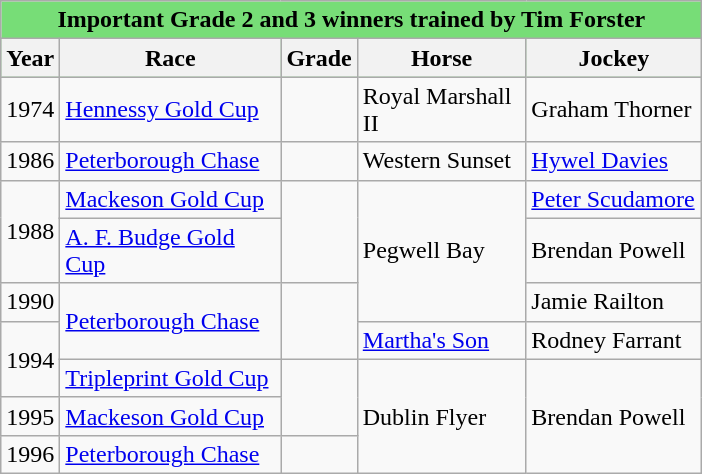<table class = "sortable wikitable">
<tr bgcolor="#77dd77" align="center">
<td colspan=5 style="text-align:center;"><strong>Important Grade 2 and 3 winners trained by Tim Forster</strong></td>
</tr>
<tr bgcolor="#77dd77" align="center"|font-size:90%">
<th>Year</th>
<th>Race</th>
<th>Grade</th>
<th>Horse</th>
<th>Jockey</th>
</tr>
<tr>
<td width=30px>1974</td>
<td width=140px><a href='#'>Hennessy Gold Cup</a></td>
<td width=40px></td>
<td width=105px>Royal Marshall II</td>
<td width=110px>Graham Thorner</td>
</tr>
<tr>
<td>1986</td>
<td><a href='#'>Peterborough Chase</a></td>
<td></td>
<td>Western Sunset</td>
<td><a href='#'>Hywel Davies</a></td>
</tr>
<tr>
<td rowspan="2">1988</td>
<td><a href='#'>Mackeson Gold Cup</a></td>
<td rowspan="2"></td>
<td rowspan="3">Pegwell Bay</td>
<td><a href='#'>Peter Scudamore</a></td>
</tr>
<tr>
<td><a href='#'>A. F. Budge Gold Cup</a></td>
<td>Brendan Powell</td>
</tr>
<tr>
<td>1990</td>
<td rowspan="2"><a href='#'>Peterborough Chase</a></td>
<td rowspan="2"></td>
<td>Jamie Railton</td>
</tr>
<tr>
<td rowspan="2">1994</td>
<td><a href='#'>Martha's Son</a></td>
<td>Rodney Farrant</td>
</tr>
<tr>
<td><a href='#'>Tripleprint Gold Cup</a></td>
<td rowspan="2"></td>
<td rowspan="3">Dublin Flyer</td>
<td rowspan="3">Brendan Powell</td>
</tr>
<tr>
<td>1995</td>
<td><a href='#'>Mackeson Gold Cup</a></td>
</tr>
<tr>
<td>1996</td>
<td><a href='#'>Peterborough Chase</a></td>
<td rowspan="2"></td>
</tr>
</table>
